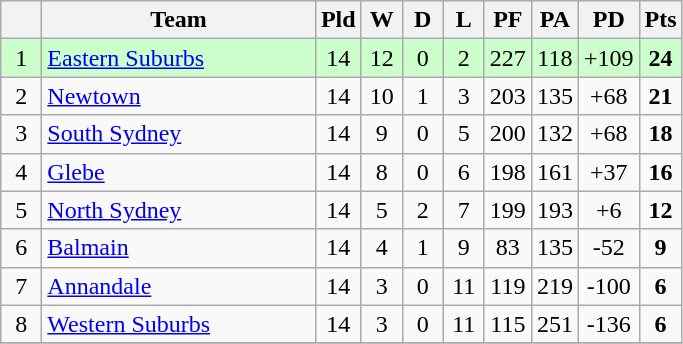<table class="wikitable" style="text-align:center;">
<tr>
<th width=20 abbr="Position×"></th>
<th width=175>Team</th>
<th width=20 abbr="Played">Pld</th>
<th width=20 abbr="Won">W</th>
<th width=20 abbr="Drawn">D</th>
<th width=20 abbr="Lost">L</th>
<th width=20 abbr="Points for">PF</th>
<th width=20 abbr="Points against">PA</th>
<th width=20 abbr="Points difference">PD</th>
<th width=20 abbr="Points">Pts</th>
</tr>
<tr style="background: #ccffcc;">
<td>1</td>
<td style="text-align:left;"> <a href='#'>Eastern Suburbs</a></td>
<td>14</td>
<td>12</td>
<td>0</td>
<td>2</td>
<td>227</td>
<td>118</td>
<td>+109</td>
<td><strong>24</strong></td>
</tr>
<tr>
<td>2</td>
<td style="text-align:left;"> <a href='#'>Newtown</a></td>
<td>14</td>
<td>10</td>
<td>1</td>
<td>3</td>
<td>203</td>
<td>135</td>
<td>+68</td>
<td><strong>21</strong></td>
</tr>
<tr>
<td>3</td>
<td style="text-align:left;"> <a href='#'>South Sydney</a></td>
<td>14</td>
<td>9</td>
<td>0</td>
<td>5</td>
<td>200</td>
<td>132</td>
<td>+68</td>
<td><strong>18</strong></td>
</tr>
<tr>
<td>4</td>
<td style="text-align:left;"> <a href='#'>Glebe</a></td>
<td>14</td>
<td>8</td>
<td>0</td>
<td>6</td>
<td>198</td>
<td>161</td>
<td>+37</td>
<td><strong>16</strong></td>
</tr>
<tr>
<td>5</td>
<td style="text-align:left;"> <a href='#'>North Sydney</a></td>
<td>14</td>
<td>5</td>
<td>2</td>
<td>7</td>
<td>199</td>
<td>193</td>
<td>+6</td>
<td><strong>12</strong></td>
</tr>
<tr>
<td>6</td>
<td style="text-align:left;"> <a href='#'>Balmain</a></td>
<td>14</td>
<td>4</td>
<td>1</td>
<td>9</td>
<td>83</td>
<td>135</td>
<td>-52</td>
<td><strong>9</strong></td>
</tr>
<tr>
<td>7</td>
<td style="text-align:left;"> <a href='#'>Annandale</a></td>
<td>14</td>
<td>3</td>
<td>0</td>
<td>11</td>
<td>119</td>
<td>219</td>
<td>-100</td>
<td><strong>6</strong></td>
</tr>
<tr>
<td>8</td>
<td style="text-align:left;"> <a href='#'>Western Suburbs</a></td>
<td>14</td>
<td>3</td>
<td>0</td>
<td>11</td>
<td>115</td>
<td>251</td>
<td>-136</td>
<td><strong>6</strong></td>
</tr>
<tr>
</tr>
</table>
